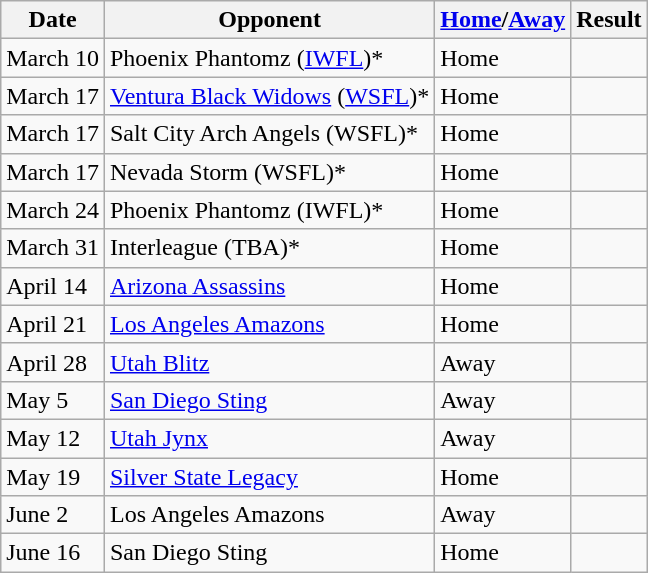<table class="wikitable">
<tr>
<th>Date</th>
<th>Opponent</th>
<th><a href='#'>Home</a>/<a href='#'>Away</a></th>
<th>Result</th>
</tr>
<tr>
<td>March 10</td>
<td>Phoenix Phantomz (<a href='#'>IWFL</a>)*</td>
<td>Home</td>
<td></td>
</tr>
<tr>
<td>March 17</td>
<td><a href='#'>Ventura Black Widows</a> (<a href='#'>WSFL</a>)*</td>
<td>Home</td>
<td></td>
</tr>
<tr>
<td>March 17</td>
<td>Salt City Arch Angels (WSFL)*</td>
<td>Home</td>
<td></td>
</tr>
<tr>
<td>March 17</td>
<td>Nevada Storm (WSFL)*</td>
<td>Home</td>
<td></td>
</tr>
<tr>
<td>March 24</td>
<td>Phoenix Phantomz (IWFL)*</td>
<td>Home</td>
<td></td>
</tr>
<tr>
<td>March 31</td>
<td>Interleague (TBA)*</td>
<td>Home</td>
<td></td>
</tr>
<tr>
<td>April 14</td>
<td><a href='#'>Arizona Assassins</a></td>
<td>Home</td>
<td></td>
</tr>
<tr>
<td>April 21</td>
<td><a href='#'>Los Angeles Amazons</a></td>
<td>Home</td>
<td></td>
</tr>
<tr>
<td>April 28</td>
<td><a href='#'>Utah Blitz</a></td>
<td>Away</td>
<td></td>
</tr>
<tr>
<td>May 5</td>
<td><a href='#'>San Diego Sting</a></td>
<td>Away</td>
<td></td>
</tr>
<tr>
<td>May 12</td>
<td><a href='#'>Utah Jynx</a></td>
<td>Away</td>
<td></td>
</tr>
<tr>
<td>May 19</td>
<td><a href='#'>Silver State Legacy</a></td>
<td>Home</td>
<td></td>
</tr>
<tr>
<td>June 2</td>
<td>Los Angeles Amazons</td>
<td>Away</td>
<td></td>
</tr>
<tr>
<td>June 16</td>
<td>San Diego Sting</td>
<td>Home</td>
<td></td>
</tr>
</table>
